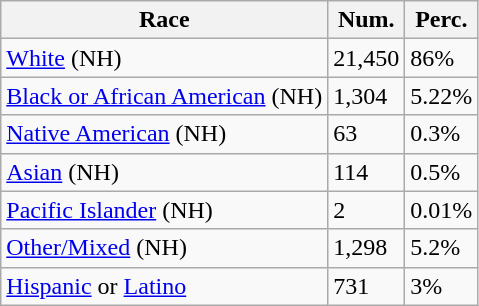<table class="wikitable">
<tr>
<th>Race</th>
<th>Num.</th>
<th>Perc.</th>
</tr>
<tr>
<td><a href='#'>White</a> (NH)</td>
<td>21,450</td>
<td>86%</td>
</tr>
<tr>
<td><a href='#'>Black or African American</a> (NH)</td>
<td>1,304</td>
<td>5.22%</td>
</tr>
<tr>
<td><a href='#'>Native American</a> (NH)</td>
<td>63</td>
<td>0.3%</td>
</tr>
<tr>
<td><a href='#'>Asian</a> (NH)</td>
<td>114</td>
<td>0.5%</td>
</tr>
<tr>
<td><a href='#'>Pacific Islander</a> (NH)</td>
<td>2</td>
<td>0.01%</td>
</tr>
<tr>
<td><a href='#'>Other/Mixed</a> (NH)</td>
<td>1,298</td>
<td>5.2%</td>
</tr>
<tr>
<td><a href='#'>Hispanic</a> or <a href='#'>Latino</a></td>
<td>731</td>
<td>3%</td>
</tr>
</table>
